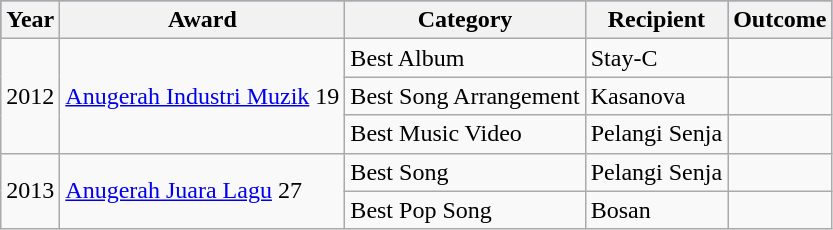<table class="wikitable">
<tr style="background:#96c; text-align:center;">
<th style="text-align:center;">Year</th>
<th>Award</th>
<th>Category</th>
<th>Recipient</th>
<th>Outcome</th>
</tr>
<tr>
<td rowspan="3">2012</td>
<td rowspan="3"><a href='#'>Anugerah Industri Muzik</a> 19</td>
<td>Best Album</td>
<td>Stay-C</td>
<td></td>
</tr>
<tr>
<td>Best Song Arrangement</td>
<td>Kasanova</td>
<td></td>
</tr>
<tr>
<td>Best Music Video</td>
<td>Pelangi Senja</td>
<td></td>
</tr>
<tr>
<td rowspan="2">2013</td>
<td rowspan="2"><a href='#'>Anugerah Juara Lagu</a> 27</td>
<td>Best Song</td>
<td>Pelangi Senja</td>
<td></td>
</tr>
<tr>
<td>Best Pop Song</td>
<td>Bosan</td>
<td></td>
</tr>
</table>
